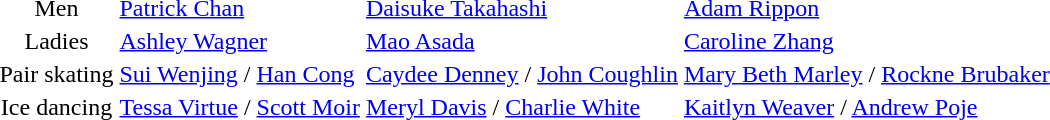<table>
<tr>
<td align=center>Men</td>
<td> <a href='#'>Patrick Chan</a></td>
<td> <a href='#'>Daisuke Takahashi</a></td>
<td> <a href='#'>Adam Rippon</a></td>
</tr>
<tr>
<td align=center>Ladies</td>
<td> <a href='#'>Ashley Wagner</a></td>
<td> <a href='#'>Mao Asada</a></td>
<td> <a href='#'>Caroline Zhang</a></td>
</tr>
<tr>
<td align=center>Pair skating</td>
<td> <a href='#'>Sui Wenjing</a> / <a href='#'>Han Cong</a></td>
<td> <a href='#'>Caydee Denney</a> / <a href='#'>John Coughlin</a></td>
<td> <a href='#'>Mary Beth Marley</a> / <a href='#'>Rockne Brubaker</a></td>
</tr>
<tr>
<td align=center>Ice dancing</td>
<td> <a href='#'>Tessa Virtue</a> / <a href='#'>Scott Moir</a></td>
<td> <a href='#'>Meryl Davis</a> / <a href='#'>Charlie White</a></td>
<td> <a href='#'>Kaitlyn Weaver</a> / <a href='#'>Andrew Poje</a></td>
</tr>
</table>
